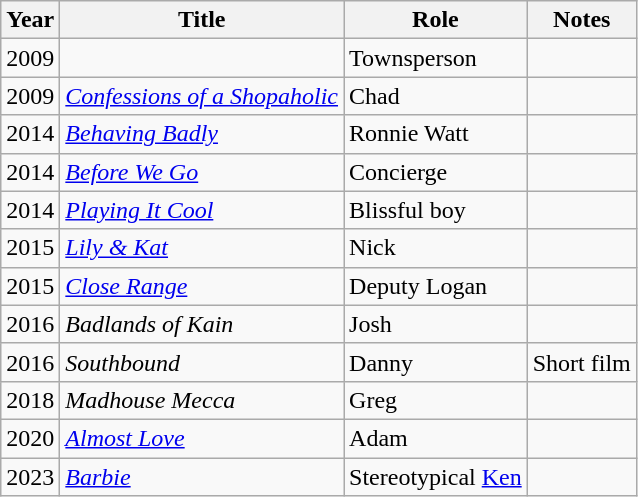<table class="wikitable sortable">
<tr>
<th>Year</th>
<th>Title</th>
<th>Role</th>
<th class="unsortable">Notes</th>
</tr>
<tr>
<td>2009</td>
<td><em></em></td>
<td>Townsperson</td>
<td></td>
</tr>
<tr>
<td>2009</td>
<td><em><a href='#'>Confessions of a Shopaholic</a></em></td>
<td>Chad</td>
<td></td>
</tr>
<tr>
<td>2014</td>
<td><em><a href='#'>Behaving Badly</a></em></td>
<td>Ronnie Watt</td>
<td></td>
</tr>
<tr>
<td>2014</td>
<td><em><a href='#'>Before We Go</a></em></td>
<td>Concierge</td>
<td></td>
</tr>
<tr>
<td>2014</td>
<td><em><a href='#'>Playing It Cool</a></em></td>
<td>Blissful boy</td>
<td></td>
</tr>
<tr>
<td>2015</td>
<td><em><a href='#'>Lily & Kat</a></em></td>
<td>Nick</td>
<td></td>
</tr>
<tr>
<td>2015</td>
<td><em><a href='#'>Close Range</a></em></td>
<td>Deputy Logan</td>
<td></td>
</tr>
<tr>
<td>2016</td>
<td><em>Badlands of Kain</em></td>
<td>Josh</td>
<td></td>
</tr>
<tr>
<td>2016</td>
<td><em>Southbound</em></td>
<td>Danny</td>
<td>Short film</td>
</tr>
<tr>
<td>2018</td>
<td><em>Madhouse Mecca</em></td>
<td>Greg</td>
<td></td>
</tr>
<tr>
<td>2020</td>
<td><em><a href='#'>Almost Love</a></em></td>
<td>Adam</td>
<td></td>
</tr>
<tr>
<td>2023</td>
<td><em><a href='#'>Barbie</a></em></td>
<td>Stereotypical <a href='#'>Ken</a></td>
<td></td>
</tr>
</table>
